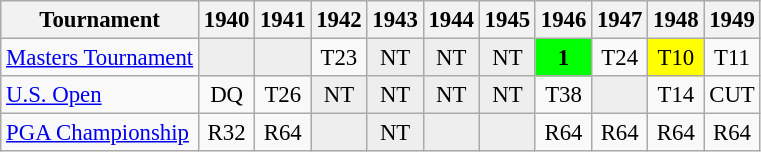<table class="wikitable" style="font-size:95%;text-align:center;">
<tr>
<th>Tournament</th>
<th>1940</th>
<th>1941</th>
<th>1942</th>
<th>1943</th>
<th>1944</th>
<th>1945</th>
<th>1946</th>
<th>1947</th>
<th>1948</th>
<th>1949</th>
</tr>
<tr>
<td align=left><a href='#'>Masters Tournament</a></td>
<td style="background:#eeeeee;"></td>
<td style="background:#eeeeee;"></td>
<td>T23</td>
<td style="background:#eeeeee;">NT</td>
<td style="background:#eeeeee;">NT</td>
<td style="background:#eeeeee;">NT</td>
<td style="background:lime;"><strong>1</strong></td>
<td>T24</td>
<td style="background:yellow;">T10</td>
<td>T11</td>
</tr>
<tr>
<td align=left><a href='#'>U.S. Open</a></td>
<td>DQ</td>
<td>T26</td>
<td style="background:#eeeeee;">NT</td>
<td style="background:#eeeeee;">NT</td>
<td style="background:#eeeeee;">NT</td>
<td style="background:#eeeeee;">NT</td>
<td>T38</td>
<td style="background:#eeeeee;"></td>
<td>T14</td>
<td>CUT</td>
</tr>
<tr>
<td align=left><a href='#'>PGA Championship</a></td>
<td>R32</td>
<td>R64</td>
<td style="background:#eeeeee;"></td>
<td style="background:#eeeeee;">NT</td>
<td style="background:#eeeeee;"></td>
<td style="background:#eeeeee;"></td>
<td>R64</td>
<td>R64</td>
<td>R64</td>
<td>R64</td>
</tr>
</table>
